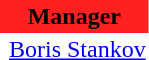<table class="toccolours" border="0" cellpadding="2" cellspacing="0" align="left" style="margin:0.5em;">
<tr>
<th colspan="2" align="center" bgcolor="#FF2020"><span>Manager</span></th>
</tr>
<tr>
<td></td>
<td> <a href='#'>Boris Stankov</a></td>
</tr>
</table>
